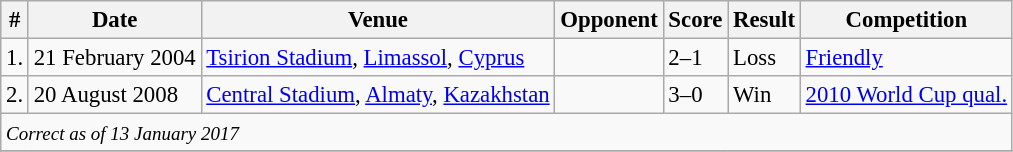<table class="wikitable" style="font-size:95%;">
<tr>
<th>#</th>
<th>Date</th>
<th>Venue</th>
<th>Opponent</th>
<th>Score</th>
<th>Result</th>
<th>Competition</th>
</tr>
<tr>
<td>1.</td>
<td>21 February 2004</td>
<td><a href='#'>Tsirion Stadium</a>, <a href='#'>Limassol</a>, <a href='#'>Cyprus</a></td>
<td></td>
<td>2–1</td>
<td>Loss</td>
<td><a href='#'>Friendly</a></td>
</tr>
<tr>
<td>2.</td>
<td>20 August 2008</td>
<td><a href='#'>Central Stadium</a>, <a href='#'>Almaty</a>, <a href='#'>Kazakhstan</a></td>
<td></td>
<td>3–0</td>
<td>Win</td>
<td><a href='#'>2010 World Cup qual.</a></td>
</tr>
<tr>
<td colspan="12"><small><em>Correct as of 13 January 2017</em></small></td>
</tr>
<tr>
</tr>
</table>
